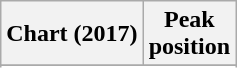<table class="wikitable sortable plainrowheaders" style="text-align:center">
<tr>
<th scope="col">Chart (2017)</th>
<th scope="col">Peak<br>position</th>
</tr>
<tr>
</tr>
<tr>
</tr>
</table>
